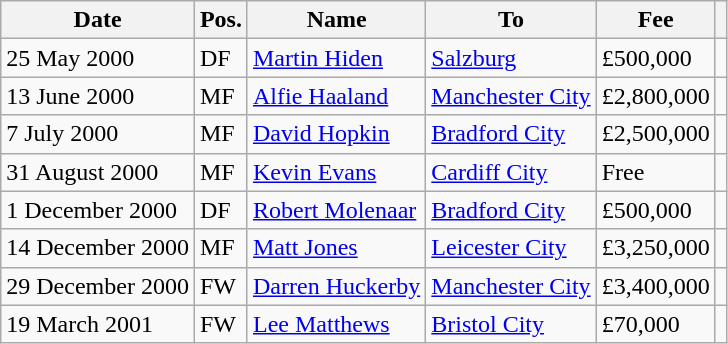<table class="wikitable">
<tr>
<th>Date</th>
<th>Pos.</th>
<th>Name</th>
<th>To</th>
<th>Fee</th>
<th></th>
</tr>
<tr>
<td>25 May 2000</td>
<td>DF</td>
<td> <a href='#'>Martin Hiden</a></td>
<td> <a href='#'>Salzburg</a></td>
<td>£500,000</td>
<td></td>
</tr>
<tr>
<td>13 June 2000</td>
<td>MF</td>
<td> <a href='#'>Alfie Haaland</a></td>
<td> <a href='#'>Manchester City</a></td>
<td>£2,800,000</td>
<td></td>
</tr>
<tr>
<td>7 July 2000</td>
<td>MF</td>
<td> <a href='#'>David Hopkin</a></td>
<td> <a href='#'>Bradford City</a></td>
<td>£2,500,000</td>
<td></td>
</tr>
<tr>
<td>31 August 2000</td>
<td>MF</td>
<td> <a href='#'>Kevin Evans</a></td>
<td> <a href='#'>Cardiff City</a></td>
<td>Free</td>
<td></td>
</tr>
<tr>
<td>1 December 2000</td>
<td>DF</td>
<td> <a href='#'>Robert Molenaar</a></td>
<td> <a href='#'>Bradford City</a></td>
<td>£500,000</td>
<td></td>
</tr>
<tr>
<td>14 December 2000</td>
<td>MF</td>
<td> <a href='#'>Matt Jones</a></td>
<td> <a href='#'>Leicester City</a></td>
<td>£3,250,000</td>
<td></td>
</tr>
<tr>
<td>29 December 2000</td>
<td>FW</td>
<td> <a href='#'>Darren Huckerby</a></td>
<td> <a href='#'>Manchester City</a></td>
<td>£3,400,000</td>
<td></td>
</tr>
<tr>
<td>19 March 2001</td>
<td>FW</td>
<td> <a href='#'>Lee Matthews</a></td>
<td> <a href='#'>Bristol City</a></td>
<td>£70,000</td>
<td></td>
</tr>
</table>
